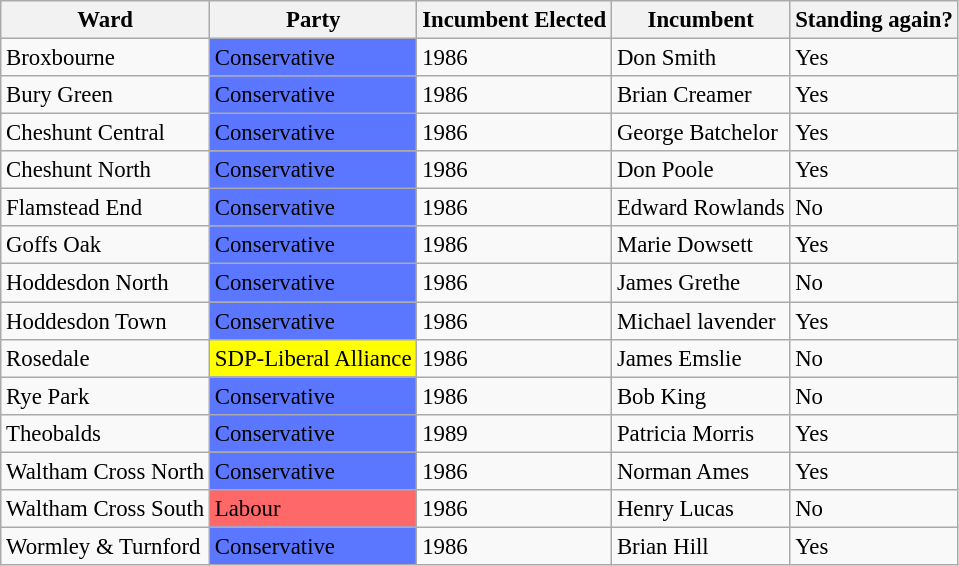<table class="wikitable" style="font-size: 95%;">
<tr>
<th>Ward</th>
<th>Party</th>
<th>Incumbent Elected</th>
<th>Incumbent</th>
<th>Standing again?</th>
</tr>
<tr>
<td>Broxbourne</td>
<td bgcolor="5B76FF">Conservative</td>
<td>1986</td>
<td>Don Smith</td>
<td>Yes</td>
</tr>
<tr>
<td>Bury Green</td>
<td bgcolor="5B76FF">Conservative</td>
<td>1986</td>
<td>Brian Creamer</td>
<td>Yes</td>
</tr>
<tr>
<td>Cheshunt Central</td>
<td bgcolor="5B76FF">Conservative</td>
<td>1986</td>
<td>George Batchelor</td>
<td>Yes</td>
</tr>
<tr>
<td>Cheshunt North</td>
<td bgcolor="5B76FF">Conservative</td>
<td>1986</td>
<td>Don Poole</td>
<td>Yes</td>
</tr>
<tr>
<td>Flamstead End</td>
<td bgcolor="5B76FF">Conservative</td>
<td>1986</td>
<td>Edward Rowlands</td>
<td>No</td>
</tr>
<tr>
<td>Goffs Oak</td>
<td bgcolor="5B76FF">Conservative</td>
<td>1986</td>
<td>Marie Dowsett</td>
<td>Yes</td>
</tr>
<tr>
<td>Hoddesdon North</td>
<td bgcolor="5B76FF">Conservative</td>
<td>1986</td>
<td>James Grethe</td>
<td>No</td>
</tr>
<tr>
<td>Hoddesdon Town</td>
<td bgcolor="5B76FF">Conservative</td>
<td>1986</td>
<td>Michael lavender</td>
<td>Yes</td>
</tr>
<tr>
<td>Rosedale</td>
<td bgcolor=yellow>SDP-Liberal Alliance</td>
<td>1986</td>
<td>James Emslie</td>
<td>No</td>
</tr>
<tr>
<td>Rye Park</td>
<td bgcolor="5B76FF">Conservative</td>
<td>1986</td>
<td>Bob King</td>
<td>No</td>
</tr>
<tr>
<td>Theobalds</td>
<td bgcolor="5B76FF">Conservative</td>
<td>1989</td>
<td>Patricia Morris</td>
<td>Yes</td>
</tr>
<tr>
<td>Waltham Cross North</td>
<td bgcolor="5B76FF">Conservative</td>
<td>1986</td>
<td>Norman Ames</td>
<td>Yes</td>
</tr>
<tr>
<td>Waltham Cross South</td>
<td bgcolor="FF6868">Labour</td>
<td>1986</td>
<td>Henry Lucas</td>
<td>No</td>
</tr>
<tr>
<td>Wormley & Turnford</td>
<td bgcolor="5B76FF">Conservative</td>
<td>1986</td>
<td>Brian Hill</td>
<td>Yes</td>
</tr>
</table>
